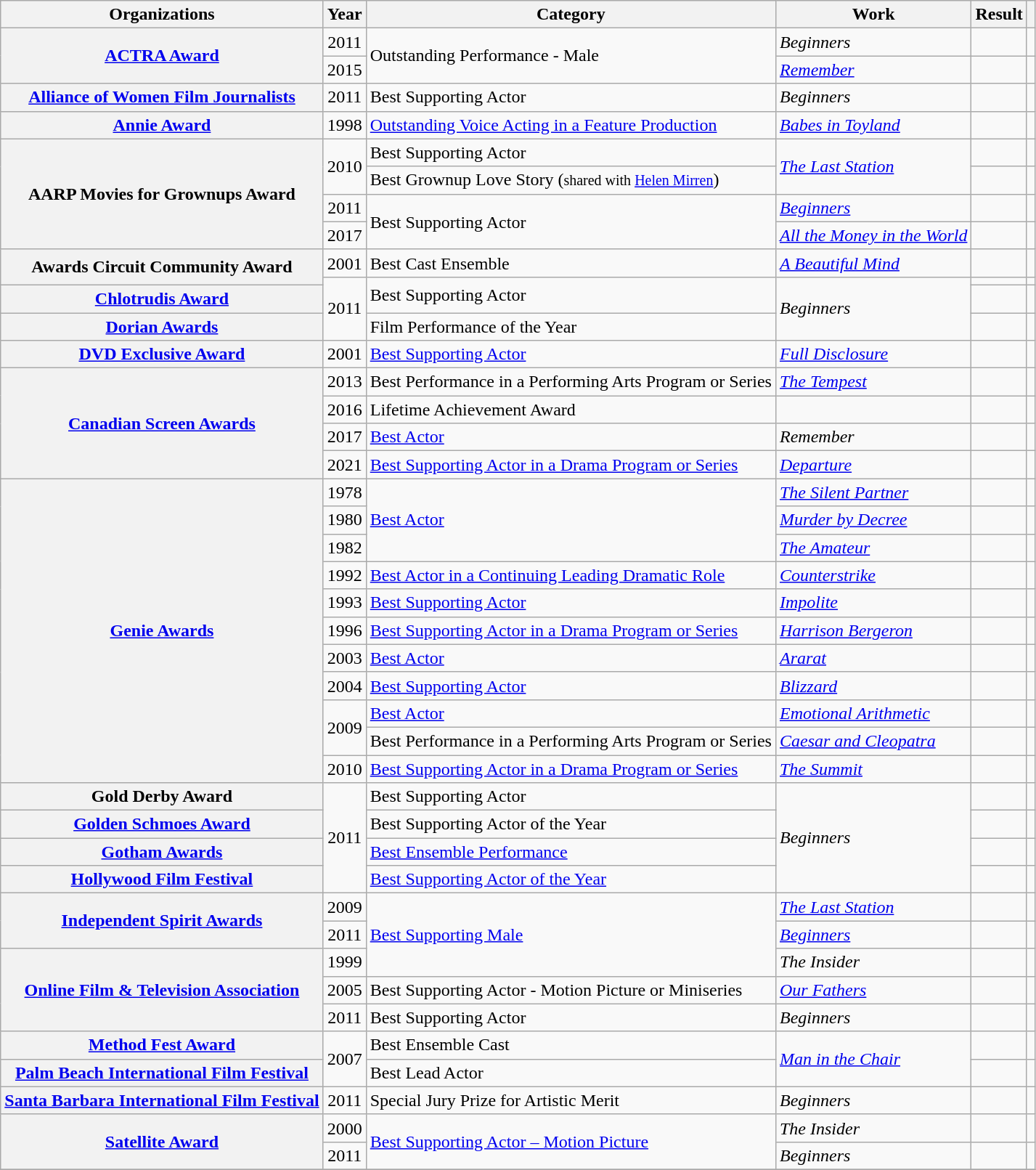<table class= "wikitable plainrowheaders sortable">
<tr>
<th>Organizations</th>
<th scope="col">Year</th>
<th scope="col">Category</th>
<th scope="col">Work</th>
<th scope="col">Result</th>
<th scope="col" class="unsortable"></th>
</tr>
<tr>
<th scope="row" rowspan="2"><a href='#'>ACTRA Award</a></th>
<td style="text-align:center;">2011</td>
<td rowspan="2">Outstanding Performance - Male</td>
<td><em>Beginners</em></td>
<td></td>
<td></td>
</tr>
<tr>
<td style="text-align:center;">2015</td>
<td><em><a href='#'>Remember</a></em></td>
<td></td>
<td></td>
</tr>
<tr>
<th scope="row" rowspan="1"><a href='#'>Alliance of Women Film Journalists</a></th>
<td style="text-align:center;">2011</td>
<td>Best Supporting Actor</td>
<td><em>Beginners</em></td>
<td></td>
<td></td>
</tr>
<tr>
<th scope="row" rowspan="1"><a href='#'>Annie Award</a></th>
<td style="text-align:center;">1998</td>
<td><a href='#'>Outstanding Voice Acting in a Feature Production</a></td>
<td><em><a href='#'>Babes in Toyland</a></em></td>
<td></td>
<td></td>
</tr>
<tr>
<th scope="row" rowspan="4">AARP Movies for Grownups Award</th>
<td style="text-align:center;", rowspan="2">2010</td>
<td>Best Supporting Actor</td>
<td rowspan="2"><em><a href='#'>The Last Station</a></em></td>
<td></td>
<td></td>
</tr>
<tr>
<td>Best Grownup Love Story (<small>shared with <a href='#'>Helen Mirren</a></small>)</td>
<td></td>
<td></td>
</tr>
<tr>
<td style="text-align:center;">2011</td>
<td rowspan="2">Best Supporting Actor</td>
<td><em><a href='#'>Beginners</a></em></td>
<td></td>
<td></td>
</tr>
<tr>
<td style="text-align:center;">2017</td>
<td><em><a href='#'>All the Money in the World</a></em></td>
<td></td>
<td></td>
</tr>
<tr>
<th scope="row" rowspan="2">Awards Circuit Community Award</th>
<td style="text-align:center;">2001</td>
<td>Best Cast Ensemble</td>
<td><em><a href='#'>A Beautiful Mind</a></em></td>
<td></td>
<td></td>
</tr>
<tr>
<td rowspan="3" style="text-align:center;">2011</td>
<td rowspan="2">Best Supporting Actor</td>
<td rowspan="3"><em>Beginners</em></td>
<td></td>
<td></td>
</tr>
<tr>
<th scope="row" rowspan="1"><a href='#'>Chlotrudis Award</a></th>
<td></td>
<td></td>
</tr>
<tr>
<th scope="row" rowspan="1"><a href='#'>Dorian Awards</a></th>
<td>Film Performance of the Year</td>
<td></td>
<td></td>
</tr>
<tr>
<th scope="row" rowspan="1"><a href='#'>DVD Exclusive Award</a></th>
<td style="text-align:center;">2001</td>
<td><a href='#'>Best Supporting Actor</a></td>
<td><em><a href='#'>Full Disclosure</a></em></td>
<td></td>
<td></td>
</tr>
<tr>
<th scope="row" rowspan="4"><a href='#'>Canadian Screen Awards</a></th>
<td style="text-align:center;">2013</td>
<td>Best Performance in a Performing Arts Program or Series</td>
<td><em><a href='#'>The Tempest</a></em></td>
<td></td>
<td></td>
</tr>
<tr>
<td style="text-align:center;">2016</td>
<td>Lifetime Achievement Award</td>
<td></td>
<td></td>
<td></td>
</tr>
<tr>
<td style="text-align:center;">2017</td>
<td><a href='#'>Best Actor</a></td>
<td><em>Remember</em></td>
<td></td>
<td></td>
</tr>
<tr>
<td style="text-align:center;">2021</td>
<td><a href='#'>Best Supporting Actor in a Drama Program or Series</a></td>
<td><em><a href='#'>Departure</a></em></td>
<td></td>
<td></td>
</tr>
<tr>
<th scope="row" rowspan="11"><a href='#'>Genie Awards</a> </th>
<td style="text-align:center;">1978</td>
<td rowspan="3"><a href='#'>Best Actor</a></td>
<td><em><a href='#'>The Silent Partner</a></em></td>
<td></td>
<td></td>
</tr>
<tr>
<td style="text-align:center;">1980</td>
<td><em><a href='#'>Murder by Decree</a></em></td>
<td></td>
<td></td>
</tr>
<tr>
<td style="text-align:center;">1982</td>
<td><em><a href='#'>The Amateur</a></em></td>
<td></td>
<td></td>
</tr>
<tr>
<td style="text-align:center;">1992</td>
<td><a href='#'>Best Actor in a Continuing Leading Dramatic Role</a></td>
<td><em><a href='#'>Counterstrike</a></em></td>
<td></td>
<td></td>
</tr>
<tr>
<td style="text-align:center;">1993</td>
<td><a href='#'>Best Supporting Actor</a></td>
<td><em><a href='#'>Impolite</a></em></td>
<td></td>
<td></td>
</tr>
<tr>
<td style="text-align:center;">1996</td>
<td><a href='#'>Best Supporting Actor in a Drama Program or Series</a></td>
<td><em><a href='#'>Harrison Bergeron</a></em></td>
<td></td>
<td></td>
</tr>
<tr>
<td style="text-align:center;">2003</td>
<td><a href='#'>Best Actor</a></td>
<td><em><a href='#'>Ararat</a></em></td>
<td></td>
<td></td>
</tr>
<tr>
<td style="text-align:center;">2004</td>
<td><a href='#'>Best Supporting Actor</a></td>
<td><em><a href='#'>Blizzard</a></em></td>
<td></td>
<td></td>
</tr>
<tr>
<td rowspan="2" style="text-align:center;">2009</td>
<td><a href='#'>Best Actor</a></td>
<td><em><a href='#'>Emotional Arithmetic</a></em></td>
<td></td>
<td></td>
</tr>
<tr>
<td>Best Performance in a Performing Arts Program or Series</td>
<td><em><a href='#'>Caesar and Cleopatra</a></em></td>
<td></td>
<td></td>
</tr>
<tr>
<td style="text-align:center;">2010</td>
<td><a href='#'>Best Supporting Actor in a Drama Program or Series</a></td>
<td><em><a href='#'>The Summit</a></em></td>
<td></td>
<td></td>
</tr>
<tr>
<th scope="row" rowspan="1">Gold Derby Award</th>
<td rowspan="4" style="text-align:center;">2011</td>
<td>Best Supporting Actor</td>
<td rowspan="4"><em>Beginners</em></td>
<td></td>
<td></td>
</tr>
<tr>
<th scope="row" rowspan="1"><a href='#'>Golden Schmoes Award</a></th>
<td>Best Supporting Actor of the Year</td>
<td></td>
<td></td>
</tr>
<tr>
<th scope="row" rowspan="1"><a href='#'>Gotham Awards</a></th>
<td><a href='#'>Best Ensemble Performance</a></td>
<td></td>
<td></td>
</tr>
<tr>
<th scope="row" rowspan="1"><a href='#'>Hollywood Film Festival</a></th>
<td><a href='#'>Best Supporting Actor of the Year</a></td>
<td></td>
<td></td>
</tr>
<tr>
<th scope="row" rowspan="2"><a href='#'>Independent Spirit Awards</a></th>
<td style="text-align:center;">2009</td>
<td rowspan="3"><a href='#'>Best Supporting Male</a></td>
<td><em><a href='#'>The Last Station</a></em></td>
<td></td>
<td></td>
</tr>
<tr>
<td style="text-align:center;">2011</td>
<td><em><a href='#'>Beginners</a></em></td>
<td></td>
<td></td>
</tr>
<tr>
<th scope="row" rowspan="3"><a href='#'>Online Film & Television Association</a></th>
<td style="text-align:center;">1999</td>
<td><em>The Insider</em></td>
<td></td>
<td></td>
</tr>
<tr>
<td style="text-align:center;">2005</td>
<td>Best Supporting Actor - Motion Picture or Miniseries</td>
<td><em><a href='#'>Our Fathers</a></em></td>
<td></td>
<td></td>
</tr>
<tr>
<td style="text-align:center;">2011</td>
<td>Best Supporting Actor</td>
<td><em>Beginners</em></td>
<td></td>
<td></td>
</tr>
<tr>
<th scope="row" rowspan="1"><a href='#'>Method Fest Award</a></th>
<td rowspan="2" style="text-align:center;">2007</td>
<td>Best Ensemble Cast</td>
<td rowspan="2"><em><a href='#'>Man in the Chair</a></em></td>
<td></td>
<td></td>
</tr>
<tr>
<th scope="row" rowspan="1"><a href='#'>Palm Beach International Film Festival</a></th>
<td>Best Lead Actor</td>
<td></td>
<td></td>
</tr>
<tr>
<th scope="row" rowspan="1"><a href='#'>Santa Barbara International Film Festival</a></th>
<td style="text-align:center;">2011</td>
<td>Special Jury Prize for Artistic Merit</td>
<td><em>Beginners</em></td>
<td></td>
<td></td>
</tr>
<tr>
<th scope="row" rowspan="2"><a href='#'>Satellite Award</a></th>
<td style="text-align:center;">2000</td>
<td rowspan="2"><a href='#'>Best Supporting Actor – Motion Picture</a></td>
<td><em>The Insider</em></td>
<td></td>
<td></td>
</tr>
<tr>
<td style="text-align:center;">2011</td>
<td><em>Beginners</em></td>
<td></td>
<td></td>
</tr>
<tr>
</tr>
</table>
